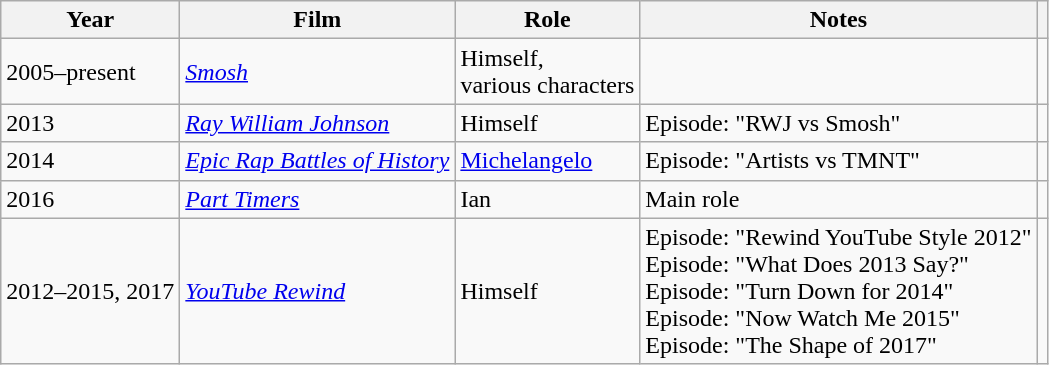<table class="wikitable sortable">
<tr>
<th>Year</th>
<th>Film</th>
<th>Role</th>
<th>Notes</th>
<th class="unsortable"></th>
</tr>
<tr>
<td>2005–present</td>
<td><em><a href='#'>Smosh</a></em></td>
<td>Himself,<br>various characters</td>
<td></td>
<td></td>
</tr>
<tr>
<td>2013</td>
<td><em><a href='#'>Ray William Johnson</a></em></td>
<td>Himself</td>
<td>Episode: "RWJ vs Smosh"</td>
<td></td>
</tr>
<tr>
<td>2014</td>
<td><em><a href='#'>Epic Rap Battles of History</a></em></td>
<td><a href='#'>Michelangelo</a></td>
<td>Episode: "Artists vs TMNT"</td>
<td></td>
</tr>
<tr>
<td>2016</td>
<td><em><a href='#'>Part Timers</a></em></td>
<td>Ian</td>
<td>Main role</td>
<td></td>
</tr>
<tr>
<td>2012–2015, 2017</td>
<td><em><a href='#'>YouTube Rewind</a></em></td>
<td>Himself</td>
<td>Episode: "Rewind YouTube Style 2012"<br>Episode: "What Does 2013 Say?"<br>Episode: "Turn Down for 2014"<br>Episode: "Now Watch Me 2015"<br>Episode: "The Shape of 2017"</td>
<td><br></td>
</tr>
</table>
